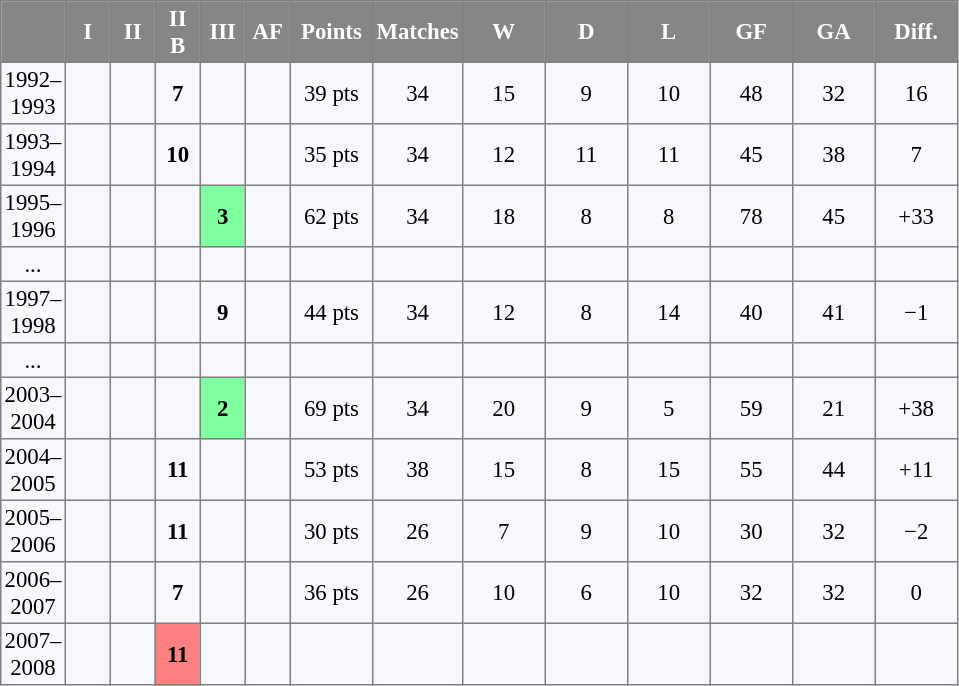<table bgcolor="#f7f8ff" cellpadding="2" cellspacing="2" border="1" style="font-size: 95%; border: gray solid 1px; border-collapse: collapse; text-align:center">
<tr bgcolor="#868686" style="color: #ffffff">
<td width="20" align="center"></td>
<td width="25" align="center"><strong>I</strong></td>
<td width="25" align="center"><strong>II</strong></td>
<td width="25" align="center"><strong>II B</strong></td>
<td width="25" align="center"><strong>III</strong></td>
<td width="25" align="center"><strong>AF</strong></td>
<td width="50" align="center"><strong>Points</strong></td>
<td width="50" align="center"><strong>Matches</strong></td>
<td width="50" align="center"><strong>W</strong></td>
<td width="50" align="center"><strong>D</strong></td>
<td width="50" align="center"><strong>L</strong></td>
<td width="50" align="center"><strong>GF</strong></td>
<td width="50" align="center"><strong>GA</strong></td>
<td width="50" align="center"><strong>Diff.</strong></td>
</tr>
<tr>
<td>1992–1993</td>
<td></td>
<td></td>
<td><strong>7</strong></td>
<td></td>
<td></td>
<td>39 pts</td>
<td>34</td>
<td>15</td>
<td>9</td>
<td>10</td>
<td>48</td>
<td>32</td>
<td>16</td>
</tr>
<tr>
<td>1993–1994</td>
<td></td>
<td></td>
<td><strong>10</strong></td>
<td></td>
<td></td>
<td>35 pts</td>
<td>34</td>
<td>12</td>
<td>11</td>
<td>11</td>
<td>45</td>
<td>38</td>
<td>7</td>
</tr>
<tr>
<td>1995–1996</td>
<td></td>
<td></td>
<td></td>
<td bgcolor="#80FF9F"><strong>3</strong></td>
<td></td>
<td>62 pts</td>
<td>34</td>
<td>18</td>
<td>8</td>
<td>8</td>
<td>78</td>
<td>45</td>
<td>+33</td>
</tr>
<tr>
<td>...</td>
<td></td>
<td></td>
<td></td>
<td></td>
<td></td>
<td></td>
<td></td>
<td></td>
<td></td>
<td></td>
<td></td>
<td></td>
<td></td>
</tr>
<tr>
<td>1997–1998</td>
<td></td>
<td></td>
<td></td>
<td><strong>9</strong></td>
<td></td>
<td>44 pts</td>
<td>34</td>
<td>12</td>
<td>8</td>
<td>14</td>
<td>40</td>
<td>41</td>
<td>−1</td>
</tr>
<tr>
<td>...</td>
<td></td>
<td></td>
<td></td>
<td></td>
<td></td>
<td></td>
<td></td>
<td></td>
<td></td>
<td></td>
<td></td>
<td></td>
<td></td>
</tr>
<tr>
<td>2003–2004</td>
<td></td>
<td></td>
<td></td>
<td bgcolor="#80FF9F"><strong>2</strong></td>
<td></td>
<td>69 pts</td>
<td>34</td>
<td>20</td>
<td>9</td>
<td>5</td>
<td>59</td>
<td>21</td>
<td>+38</td>
</tr>
<tr>
<td>2004–2005</td>
<td></td>
<td></td>
<td><strong>11</strong></td>
<td></td>
<td></td>
<td>53 pts</td>
<td>38</td>
<td>15</td>
<td>8</td>
<td>15</td>
<td>55</td>
<td>44</td>
<td>+11</td>
</tr>
<tr>
<td>2005–2006</td>
<td></td>
<td></td>
<td><strong>11</strong></td>
<td></td>
<td></td>
<td>30 pts</td>
<td>26</td>
<td>7</td>
<td>9</td>
<td>10</td>
<td>30</td>
<td>32</td>
<td>−2</td>
</tr>
<tr>
<td>2006–2007</td>
<td></td>
<td></td>
<td><strong>7</strong></td>
<td></td>
<td></td>
<td>36 pts</td>
<td>26</td>
<td>10</td>
<td>6</td>
<td>10</td>
<td>32</td>
<td>32</td>
<td>0</td>
</tr>
<tr>
<td>2007–2008</td>
<td></td>
<td></td>
<td bgcolor="#FF8080"><strong>11</strong></td>
<td></td>
<td></td>
<td></td>
<td></td>
<td></td>
<td></td>
<td></td>
<td></td>
<td></td>
<td></td>
</tr>
</table>
